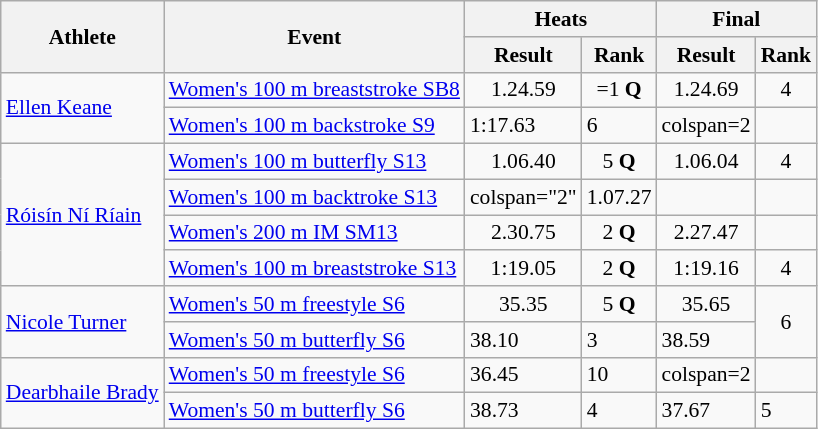<table class="wikitable" style="font-size:90%">
<tr>
<th rowspan="2">Athlete</th>
<th rowspan="2">Event</th>
<th colspan="2">Heats</th>
<th colspan="2">Final</th>
</tr>
<tr>
<th>Result</th>
<th>Rank</th>
<th>Result</th>
<th>Rank</th>
</tr>
<tr align="center">
<td rowspan="2" align="left"><a href='#'>Ellen Keane</a></td>
<td align="left"><a href='#'>Women's 100 m breaststroke SB8</a></td>
<td>1.24.59</td>
<td>=1 <strong>Q</strong></td>
<td>1.24.69</td>
<td>4</td>
</tr>
<tr>
<td align=left><a href='#'>Women's 100 m backstroke S9</a></td>
<td>1:17.63</td>
<td>6</td>
<td>colspan=2 </td>
</tr>
<tr align="center">
<td rowspan="4" align="left"><a href='#'>Róisín Ní Ríain</a></td>
<td align="left"><a href='#'>Women's 100 m butterfly S13</a></td>
<td>1.06.40</td>
<td>5 <strong>Q</strong></td>
<td>1.06.04</td>
<td>4</td>
</tr>
<tr align=center>
<td align=left><a href='#'>Women's 100 m backtroke S13</a></td>
<td>colspan="2" </td>
<td>1.07.27</td>
<td></td>
</tr>
<tr align=center>
<td align=left><a href='#'>Women's 200 m IM SM13</a></td>
<td>2.30.75</td>
<td>2 <strong>Q</strong></td>
<td>2.27.47</td>
<td></td>
</tr>
<tr align=center>
<td align=left><a href='#'>Women's 100 m breaststroke S13</a></td>
<td>1:19.05</td>
<td>2 <strong>Q</strong></td>
<td>1:19.16</td>
<td>4</td>
</tr>
<tr align=center>
<td rowspan="2" align=left><a href='#'>Nicole Turner</a></td>
<td align=left><a href='#'>Women's 50 m freestyle S6</a></td>
<td>35.35</td>
<td>5 <strong>Q</strong></td>
<td>35.65</td>
<td rowspan="2">6</td>
</tr>
<tr>
<td><a href='#'>Women's 50 m butterfly S6</a></td>
<td>38.10</td>
<td>3</td>
<td>38.59</td>
</tr>
<tr>
<td rowspan="2" align=left><a href='#'>Dearbhaile Brady</a></td>
<td align left><a href='#'>Women's 50 m freestyle S6</a></td>
<td>36.45</td>
<td>10</td>
<td>colspan=2 </td>
</tr>
<tr>
<td><a href='#'>Women's 50 m butterfly S6</a></td>
<td>38.73</td>
<td>4</td>
<td>37.67</td>
<td>5</td>
</tr>
</table>
